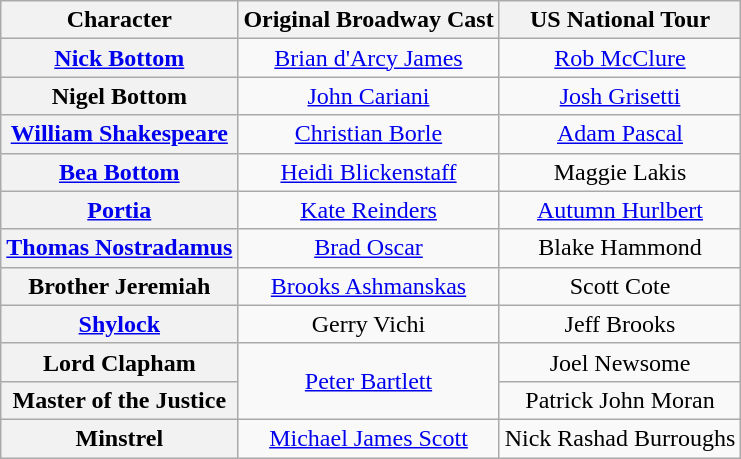<table class="wikitable" style="width:1000;">
<tr>
<th>Character</th>
<th>Original Broadway Cast <br> </th>
<th>US National Tour <br> </th>
</tr>
<tr>
<th><a href='#'>Nick Bottom</a></th>
<td colspan='1' align=center><a href='#'>Brian d'Arcy James</a></td>
<td colspan='1' align=center><a href='#'>Rob McClure</a></td>
</tr>
<tr>
<th>Nigel Bottom</th>
<td colspan="1" align="center"><a href='#'>John Cariani</a></td>
<td colspan="1" align="center"><a href='#'>Josh Grisetti</a></td>
</tr>
<tr>
<th><a href='#'>William Shakespeare</a></th>
<td colspan='1' align=center><a href='#'>Christian Borle</a></td>
<td colspan='1' align=center><a href='#'>Adam Pascal</a></td>
</tr>
<tr>
<th><a href='#'>Bea Bottom</a></th>
<td colspan='1' align=center><a href='#'>Heidi Blickenstaff</a></td>
<td colspan='1' align=center>Maggie Lakis</td>
</tr>
<tr>
<th><a href='#'>Portia</a></th>
<td colspan="1" align="center"><a href='#'>Kate Reinders</a></td>
<td colspan="1" align="center"><a href='#'>Autumn Hurlbert</a></td>
</tr>
<tr>
<th><a href='#'>Thomas Nostradamus</a></th>
<td colspan='1' align=center><a href='#'>Brad Oscar</a></td>
<td colspan='1' align=center>Blake Hammond</td>
</tr>
<tr>
<th>Brother Jeremiah</th>
<td colspan='1' align=center><a href='#'>Brooks Ashmanskas</a></td>
<td colspan='1' align=center>Scott Cote</td>
</tr>
<tr>
<th><a href='#'>Shylock</a></th>
<td colspan="1" align="center">Gerry Vichi</td>
<td colspan="1" align="center">Jeff Brooks</td>
</tr>
<tr>
<th>Lord Clapham</th>
<td rowspan=2 colspan="1" align="center"><a href='#'>Peter Bartlett</a></td>
<td colspan="1" align="center">Joel Newsome</td>
</tr>
<tr>
<th>Master of the Justice</th>
<td align=center>Patrick John Moran</td>
</tr>
<tr>
<th>Minstrel</th>
<td colspan="1" align="center"><a href='#'>Michael James Scott</a></td>
<td colspan="1" align="center">Nick Rashad Burroughs</td>
</tr>
</table>
